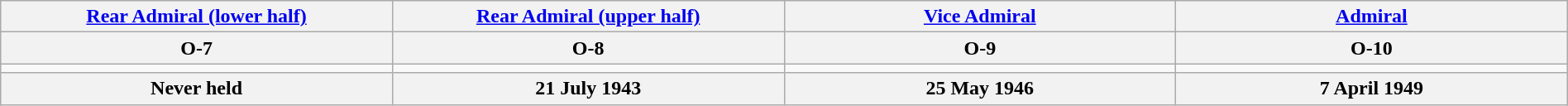<table class="wikitable" style="margin:auto; width:100%;">
<tr>
<th><a href='#'>Rear Admiral (lower half)</a></th>
<th><a href='#'>Rear Admiral (upper half)</a></th>
<th><a href='#'>Vice Admiral</a></th>
<th><a href='#'>Admiral</a></th>
</tr>
<tr>
<th>O-7</th>
<th>O-8</th>
<th>O-9</th>
<th>O-10</th>
</tr>
<tr>
<td style="text-align:center; width:16%;"></td>
<td style="text-align:center; width:16%;"></td>
<td style="text-align:center; width:16%;"></td>
<td style="text-align:center; width:16%;"></td>
</tr>
<tr>
<th>Never held</th>
<th>21 July 1943</th>
<th>25 May 1946</th>
<th>7 April 1949</th>
</tr>
</table>
